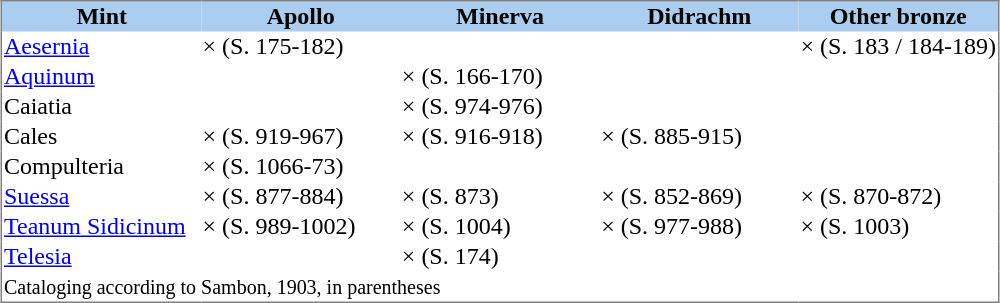<table width = border=1 cellspacing=0 align=center style= "border-collapse: collapse; text-align:left; border: thin solid grey;">
<tr style= "background: #ABCDEF; text-align:center;">
<th width= 20%>Mint</th>
<th width= 20%>Apollo</th>
<th width= 20%>Minerva</th>
<th width= 20%>Didrachm</th>
<th width= 20%>Other bronze</th>
</tr>
<tr>
<td><a href='#'>Aesernia</a></td>
<td>× (S. 175-182)</td>
<td></td>
<td></td>
<td>× (S. 183 / 184-189)</td>
</tr>
<tr>
<td><a href='#'>Aquinum</a></td>
<td></td>
<td>× (S. 166-170)</td>
<td></td>
<td></td>
</tr>
<tr>
<td>Caiatia</td>
<td></td>
<td>× (S. 974-976)</td>
<td></td>
<td></td>
</tr>
<tr>
<td>Cales</td>
<td>× (S. 919-967)</td>
<td>× (S. 916-918)</td>
<td>× (S. 885-915)</td>
<td></td>
</tr>
<tr>
<td>Compulteria</td>
<td>× (S. 1066-73)</td>
<td></td>
<td></td>
<td></td>
</tr>
<tr>
<td><a href='#'>Suessa</a></td>
<td>× (S. 877-884)</td>
<td>× (S. 873)</td>
<td>× (S. 852-869)</td>
<td>× (S. 870-872)</td>
</tr>
<tr>
<td><a href='#'>Teanum Sidicinum</a></td>
<td>× (S. 989-1002)</td>
<td>× (S. 1004)</td>
<td>× (S. 977-988)</td>
<td>× (S. 1003)</td>
</tr>
<tr>
<td><a href='#'>Telesia</a></td>
<td></td>
<td>× (S. 174)</td>
<td></td>
<td></td>
</tr>
<tr>
<td colspan= 5 style= "text-align:left;"><small>Cataloging according to Sambon, 1903, in parentheses</small></td>
</tr>
</table>
